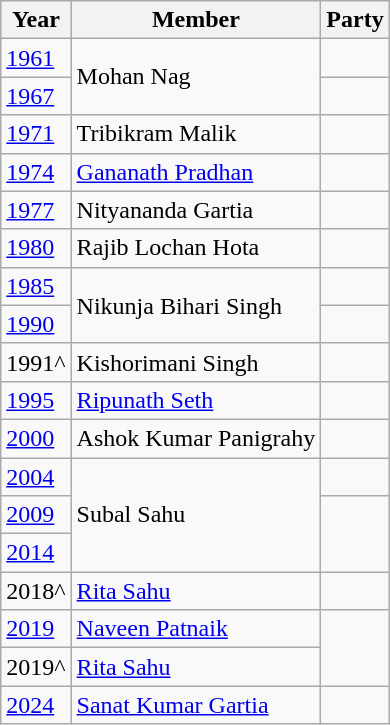<table class="wikitable">
<tr>
<th>Year</th>
<th>Member</th>
<th colspan="2">Party</th>
</tr>
<tr>
<td><a href='#'>1961</a></td>
<td rowspan="2">Mohan Nag</td>
<td></td>
</tr>
<tr>
<td><a href='#'>1967</a></td>
</tr>
<tr>
<td><a href='#'>1971</a></td>
<td>Tribikram Malik</td>
<td></td>
</tr>
<tr>
<td><a href='#'>1974</a></td>
<td><a href='#'>Gananath Pradhan</a></td>
<td></td>
</tr>
<tr>
<td><a href='#'>1977</a></td>
<td>Nityananda Gartia</td>
<td></td>
</tr>
<tr>
<td><a href='#'>1980</a></td>
<td>Rajib Lochan Hota</td>
<td></td>
</tr>
<tr>
<td><a href='#'>1985</a></td>
<td rowspan="2">Nikunja Bihari Singh</td>
<td></td>
</tr>
<tr>
<td><a href='#'>1990</a></td>
<td></td>
</tr>
<tr>
<td>1991^</td>
<td>Kishorimani Singh</td>
</tr>
<tr>
<td><a href='#'>1995</a></td>
<td><a href='#'>Ripunath Seth</a></td>
<td></td>
</tr>
<tr>
<td><a href='#'>2000</a></td>
<td>Ashok Kumar Panigrahy</td>
<td></td>
</tr>
<tr>
<td><a href='#'>2004</a></td>
<td rowspan="3">Subal Sahu</td>
<td></td>
</tr>
<tr>
<td><a href='#'>2009</a></td>
</tr>
<tr>
<td><a href='#'>2014</a></td>
</tr>
<tr>
<td>2018^</td>
<td><a href='#'>Rita Sahu</a></td>
<td></td>
</tr>
<tr>
<td><a href='#'>2019</a></td>
<td><a href='#'>Naveen Patnaik</a></td>
</tr>
<tr>
<td>2019^</td>
<td><a href='#'>Rita Sahu</a></td>
</tr>
<tr>
<td><a href='#'>2024</a></td>
<td><a href='#'>Sanat Kumar Gartia</a></td>
<td></td>
</tr>
</table>
